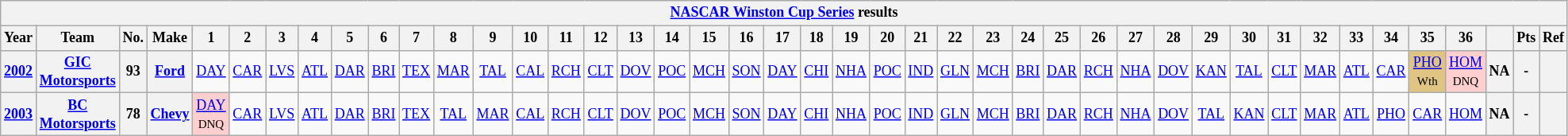<table class="wikitable" style="text-align:center; font-size:75%">
<tr>
<th colspan=45><a href='#'>NASCAR Winston Cup Series</a> results</th>
</tr>
<tr>
<th>Year</th>
<th>Team</th>
<th>No.</th>
<th>Make</th>
<th>1</th>
<th>2</th>
<th>3</th>
<th>4</th>
<th>5</th>
<th>6</th>
<th>7</th>
<th>8</th>
<th>9</th>
<th>10</th>
<th>11</th>
<th>12</th>
<th>13</th>
<th>14</th>
<th>15</th>
<th>16</th>
<th>17</th>
<th>18</th>
<th>19</th>
<th>20</th>
<th>21</th>
<th>22</th>
<th>23</th>
<th>24</th>
<th>25</th>
<th>26</th>
<th>27</th>
<th>28</th>
<th>29</th>
<th>30</th>
<th>31</th>
<th>32</th>
<th>33</th>
<th>34</th>
<th>35</th>
<th>36</th>
<th></th>
<th>Pts</th>
<th>Ref</th>
</tr>
<tr>
<th><a href='#'>2002</a></th>
<th><a href='#'>GIC Motorsports</a></th>
<th>93</th>
<th><a href='#'>Ford</a></th>
<td><a href='#'>DAY</a></td>
<td><a href='#'>CAR</a></td>
<td><a href='#'>LVS</a></td>
<td><a href='#'>ATL</a></td>
<td><a href='#'>DAR</a></td>
<td><a href='#'>BRI</a></td>
<td><a href='#'>TEX</a></td>
<td><a href='#'>MAR</a></td>
<td><a href='#'>TAL</a></td>
<td><a href='#'>CAL</a></td>
<td><a href='#'>RCH</a></td>
<td><a href='#'>CLT</a></td>
<td><a href='#'>DOV</a></td>
<td><a href='#'>POC</a></td>
<td><a href='#'>MCH</a></td>
<td><a href='#'>SON</a></td>
<td><a href='#'>DAY</a></td>
<td><a href='#'>CHI</a></td>
<td><a href='#'>NHA</a></td>
<td><a href='#'>POC</a></td>
<td><a href='#'>IND</a></td>
<td><a href='#'>GLN</a></td>
<td><a href='#'>MCH</a></td>
<td><a href='#'>BRI</a></td>
<td><a href='#'>DAR</a></td>
<td><a href='#'>RCH</a></td>
<td><a href='#'>NHA</a></td>
<td><a href='#'>DOV</a></td>
<td><a href='#'>KAN</a></td>
<td><a href='#'>TAL</a></td>
<td><a href='#'>CLT</a></td>
<td><a href='#'>MAR</a></td>
<td><a href='#'>ATL</a></td>
<td><a href='#'>CAR</a></td>
<td style="background:#DFC484;"><a href='#'>PHO</a><br><small>Wth</small></td>
<td style="background:#FFCFCF;"><a href='#'>HOM</a><br><small>DNQ</small></td>
<th>NA</th>
<th>-</th>
<th></th>
</tr>
<tr>
<th><a href='#'>2003</a></th>
<th><a href='#'>BC Motorsports</a></th>
<th>78</th>
<th><a href='#'>Chevy</a></th>
<td style="background:#FFCFCF;"><a href='#'>DAY</a><br><small>DNQ</small></td>
<td><a href='#'>CAR</a></td>
<td><a href='#'>LVS</a></td>
<td><a href='#'>ATL</a></td>
<td><a href='#'>DAR</a></td>
<td><a href='#'>BRI</a></td>
<td><a href='#'>TEX</a></td>
<td><a href='#'>TAL</a></td>
<td><a href='#'>MAR</a></td>
<td><a href='#'>CAL</a></td>
<td><a href='#'>RCH</a></td>
<td><a href='#'>CLT</a></td>
<td><a href='#'>DOV</a></td>
<td><a href='#'>POC</a></td>
<td><a href='#'>MCH</a></td>
<td><a href='#'>SON</a></td>
<td><a href='#'>DAY</a></td>
<td><a href='#'>CHI</a></td>
<td><a href='#'>NHA</a></td>
<td><a href='#'>POC</a></td>
<td><a href='#'>IND</a></td>
<td><a href='#'>GLN</a></td>
<td><a href='#'>MCH</a></td>
<td><a href='#'>BRI</a></td>
<td><a href='#'>DAR</a></td>
<td><a href='#'>RCH</a></td>
<td><a href='#'>NHA</a></td>
<td><a href='#'>DOV</a></td>
<td><a href='#'>TAL</a></td>
<td><a href='#'>KAN</a></td>
<td><a href='#'>CLT</a></td>
<td><a href='#'>MAR</a></td>
<td><a href='#'>ATL</a></td>
<td><a href='#'>PHO</a></td>
<td><a href='#'>CAR</a></td>
<td><a href='#'>HOM</a></td>
<th>NA</th>
<th>-</th>
<th></th>
</tr>
</table>
